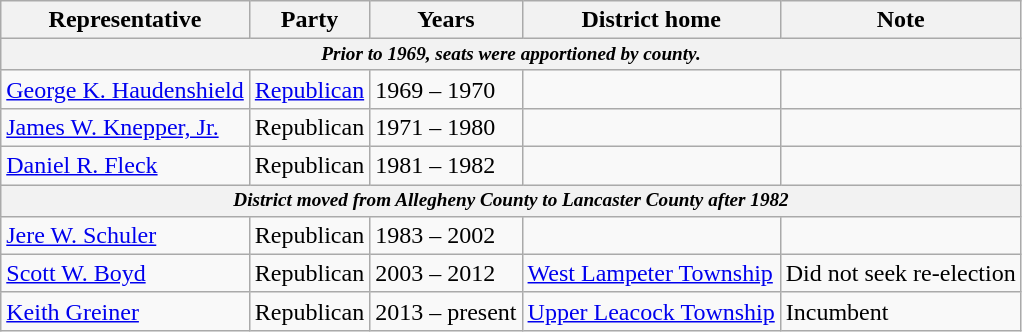<table class=wikitable>
<tr valign=bottom>
<th>Representative</th>
<th>Party</th>
<th>Years</th>
<th>District home</th>
<th>Note</th>
</tr>
<tr>
<th colspan=5 style="font-size: 80%;"><em>Prior to 1969, seats were apportioned by county.</em></th>
</tr>
<tr>
<td><a href='#'>George K. Haudenshield</a></td>
<td><a href='#'>Republican</a></td>
<td>1969 – 1970</td>
<td></td>
<td></td>
</tr>
<tr>
<td><a href='#'>James W. Knepper, Jr.</a></td>
<td>Republican</td>
<td>1971 – 1980</td>
<td></td>
<td></td>
</tr>
<tr>
<td><a href='#'>Daniel R. Fleck</a></td>
<td>Republican</td>
<td>1981 – 1982</td>
<td></td>
<td></td>
</tr>
<tr>
<th colspan=5 style="font-size: 80%;"><em>District moved from Allegheny County to Lancaster County after 1982</em></th>
</tr>
<tr>
<td><a href='#'>Jere W. Schuler</a></td>
<td>Republican</td>
<td>1983 – 2002</td>
<td></td>
<td></td>
</tr>
<tr>
<td><a href='#'>Scott W. Boyd</a></td>
<td>Republican</td>
<td>2003 – 2012</td>
<td><a href='#'>West Lampeter Township</a></td>
<td>Did not seek re-election</td>
</tr>
<tr>
<td><a href='#'>Keith Greiner</a></td>
<td>Republican</td>
<td>2013 – present</td>
<td><a href='#'>Upper Leacock Township</a></td>
<td>Incumbent</td>
</tr>
</table>
